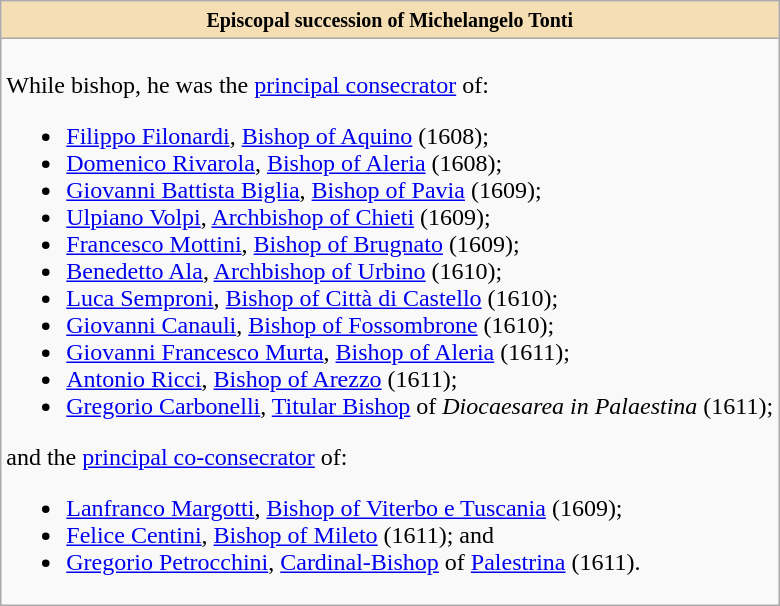<table role="presentation" class="wikitable mw-collapsible mw-collapsed"|>
<tr>
<th style="background:#F5DEB3"><small>Episcopal succession of Michelangelo Tonti</small></th>
</tr>
<tr>
<td><br>While bishop, he was the <a href='#'>principal consecrator</a> of:<ul><li><a href='#'>Filippo Filonardi</a>, <a href='#'>Bishop of Aquino</a> (1608);</li><li><a href='#'>Domenico Rivarola</a>, <a href='#'>Bishop of Aleria</a> (1608);</li><li><a href='#'>Giovanni Battista Biglia</a>, <a href='#'>Bishop of Pavia</a> (1609);</li><li><a href='#'>Ulpiano Volpi</a>, <a href='#'>Archbishop of Chieti</a> (1609);</li><li><a href='#'>Francesco Mottini</a>, <a href='#'>Bishop of Brugnato</a> (1609);</li><li><a href='#'>Benedetto Ala</a>, <a href='#'>Archbishop of Urbino</a> (1610);</li><li><a href='#'>Luca Semproni</a>, <a href='#'>Bishop of Città di Castello</a> (1610);</li><li><a href='#'>Giovanni Canauli</a>, <a href='#'>Bishop of Fossombrone</a> (1610);</li><li><a href='#'>Giovanni Francesco Murta</a>, <a href='#'>Bishop of Aleria</a> (1611);</li><li><a href='#'>Antonio Ricci</a>, <a href='#'>Bishop of Arezzo</a> (1611);</li><li><a href='#'>Gregorio Carbonelli</a>, <a href='#'>Titular Bishop</a> of <em>Diocaesarea in Palaestina</em> (1611);</li></ul>and the <a href='#'>principal co-consecrator</a> of:<ul><li><a href='#'>Lanfranco Margotti</a>, <a href='#'>Bishop of Viterbo e Tuscania</a> (1609);</li><li><a href='#'>Felice Centini</a>, <a href='#'>Bishop of Mileto</a> (1611); and</li><li><a href='#'>Gregorio Petrocchini</a>, <a href='#'>Cardinal-Bishop</a> of <a href='#'>Palestrina</a> (1611).</li></ul></td>
</tr>
</table>
